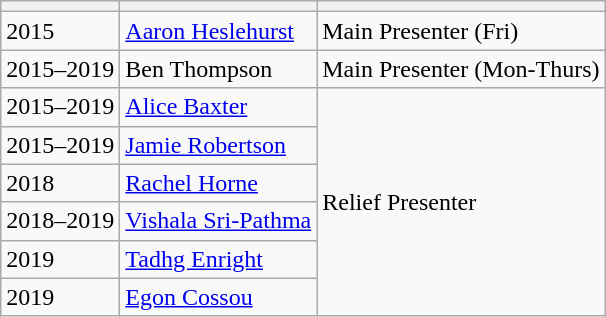<table class="wikitable">
<tr>
<th></th>
<th></th>
<th></th>
</tr>
<tr>
<td>2015</td>
<td><a href='#'>Aaron Heslehurst</a></td>
<td>Main Presenter (Fri)</td>
</tr>
<tr>
<td>2015–2019</td>
<td>Ben Thompson</td>
<td>Main Presenter (Mon-Thurs)</td>
</tr>
<tr>
<td>2015–2019</td>
<td><a href='#'>Alice Baxter</a></td>
<td rowspan="6">Relief Presenter</td>
</tr>
<tr>
<td>2015–2019</td>
<td><a href='#'>Jamie Robertson</a></td>
</tr>
<tr>
<td>2018</td>
<td><a href='#'>Rachel Horne</a></td>
</tr>
<tr>
<td>2018–2019</td>
<td><a href='#'>Vishala Sri-Pathma</a></td>
</tr>
<tr>
<td>2019</td>
<td><a href='#'>Tadhg Enright</a></td>
</tr>
<tr>
<td>2019</td>
<td><a href='#'>Egon Cossou</a></td>
</tr>
</table>
